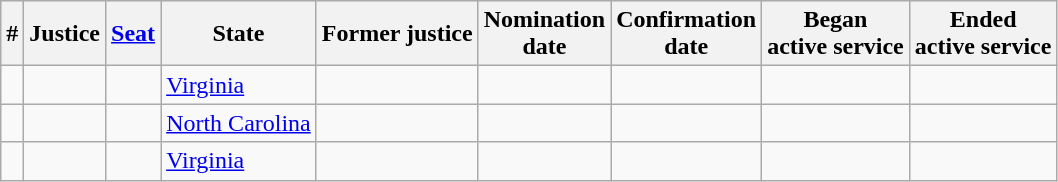<table class="sortable wikitable">
<tr bgcolor="#ececec">
<th>#</th>
<th>Justice</th>
<th><a href='#'>Seat</a></th>
<th>State</th>
<th>Former justice</th>
<th>Nomination<br>date</th>
<th>Confirmation<br>date</th>
<th>Began<br>active service</th>
<th>Ended<br>active service</th>
</tr>
<tr>
<td></td>
<td></td>
<td style="text-align:center;"></td>
<td><a href='#'>Virginia</a></td>
<td></td>
<td></td>
<td></td>
<td></td>
<td></td>
</tr>
<tr>
<td></td>
<td></td>
<td style="text-align:center;"></td>
<td><a href='#'>North Carolina</a></td>
<td></td>
<td></td>
<td></td>
<td></td>
<td></td>
</tr>
<tr>
<td></td>
<td></td>
<td style="text-align:center;"></td>
<td><a href='#'>Virginia</a></td>
<td></td>
<td></td>
<td></td>
<td></td>
<td></td>
</tr>
</table>
